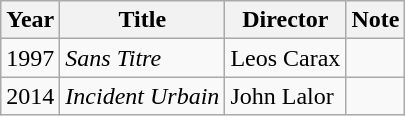<table class="wikitable plainrowheaders sortable">
<tr>
<th>Year</th>
<th>Title</th>
<th>Director</th>
<th>Note</th>
</tr>
<tr>
<td>1997</td>
<td><em>Sans Titre</em></td>
<td>Leos Carax</td>
<td></td>
</tr>
<tr>
<td>2014</td>
<td><em>Incident Urbain</em></td>
<td>John Lalor</td>
</tr>
</table>
